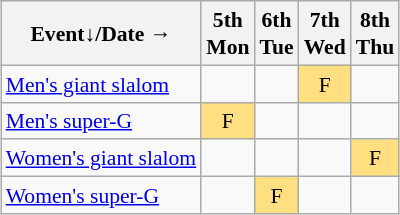<table class="wikitable" style="margin:0.5em auto; font-size:90%; line-height:1.25em; text-align:center;">
<tr>
<th>Event↓/Date →</th>
<th>5th<br>Mon</th>
<th>6th<br>Tue</th>
<th>7th<br>Wed</th>
<th>8th<br>Thu</th>
</tr>
<tr>
<td align="left"><a href='#'>Men's giant slalom</a></td>
<td></td>
<td></td>
<td bgcolor="#FFDF80">F</td>
<td></td>
</tr>
<tr>
<td align="left"><a href='#'>Men's super-G</a></td>
<td bgcolor="#FFDF80">F</td>
<td></td>
<td></td>
<td></td>
</tr>
<tr>
<td align="left"><a href='#'>Women's giant slalom</a></td>
<td></td>
<td></td>
<td></td>
<td bgcolor="#FFDF80">F</td>
</tr>
<tr>
<td align="left"><a href='#'>Women's super-G</a></td>
<td></td>
<td bgcolor="#FFDF80">F</td>
<td></td>
<td></td>
</tr>
</table>
